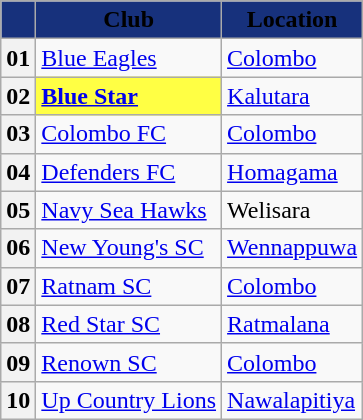<table class="wikitable sortable" style="text-align:left">
<tr>
<th style="background:#17317c;"></th>
<th style="background:#17317c;"><span>Club</span></th>
<th style="background:#17317c;"><span>Location</span></th>
</tr>
<tr>
<th>01</th>
<td><a href='#'>Blue Eagles</a></td>
<td><a href='#'>Colombo</a></td>
</tr>
<tr>
<th>02</th>
<td bgcolor=#ffff44><strong><a href='#'>Blue Star</a></strong></td>
<td><a href='#'>Kalutara</a></td>
</tr>
<tr>
<th>03</th>
<td><a href='#'>Colombo FC</a></td>
<td><a href='#'>Colombo</a></td>
</tr>
<tr>
<th>04</th>
<td><a href='#'>Defenders FC</a></td>
<td><a href='#'>Homagama</a></td>
</tr>
<tr>
<th>05</th>
<td><a href='#'>Navy Sea Hawks</a></td>
<td>Welisara</td>
</tr>
<tr>
<th>06</th>
<td><a href='#'>New Young's SC</a></td>
<td><a href='#'>Wennappuwa</a></td>
</tr>
<tr>
<th>07</th>
<td><a href='#'>Ratnam SC</a></td>
<td><a href='#'>Colombo</a></td>
</tr>
<tr>
<th>08</th>
<td><a href='#'>Red Star SC</a></td>
<td><a href='#'>Ratmalana</a></td>
</tr>
<tr>
<th>09</th>
<td><a href='#'>Renown SC</a></td>
<td><a href='#'>Colombo</a></td>
</tr>
<tr>
<th>10</th>
<td><a href='#'>Up Country Lions</a></td>
<td><a href='#'>Nawalapitiya</a></td>
</tr>
</table>
